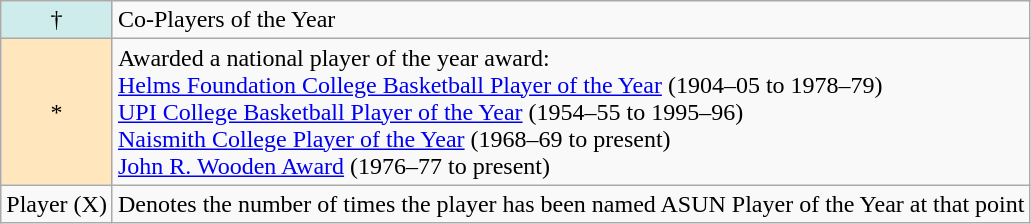<table class="wikitable">
<tr>
<td style="background-color:#CFECEC;" align="center">†</td>
<td>Co-Players of the Year</td>
</tr>
<tr>
<td style="background-color:#FFE6BD;" align="center">*</td>
<td>Awarded a national player of the year award:<br><a href='#'>Helms Foundation College Basketball Player of the Year</a> (1904–05 to 1978–79)<br><a href='#'>UPI College Basketball Player of the Year</a> (1954–55 to 1995–96)<br><a href='#'>Naismith College Player of the Year</a> (1968–69 to present)<br><a href='#'>John R. Wooden Award</a> (1976–77 to present)</td>
</tr>
<tr>
<td>Player (X)</td>
<td>Denotes the number of times the player has been named ASUN Player of the Year at that point</td>
</tr>
</table>
